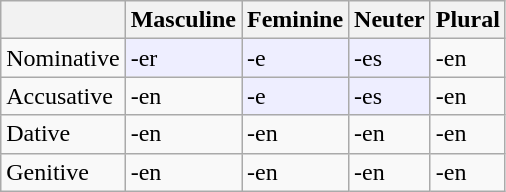<table class="wikitable">
<tr>
<th></th>
<th><strong>Masculine</strong></th>
<th><strong>Feminine</strong></th>
<th><strong>Neuter</strong></th>
<th><strong>Plural</strong></th>
</tr>
<tr>
<td>Nominative</td>
<td style="background: #EEF">-er</td>
<td style="background: #EEF">-e</td>
<td style="background: #EEF">-es</td>
<td>-en</td>
</tr>
<tr>
<td>Accusative</td>
<td>-en</td>
<td style="background: #EEF">-e</td>
<td style="background: #EEF">-es</td>
<td>-en</td>
</tr>
<tr>
<td>Dative</td>
<td>-en</td>
<td>-en</td>
<td>-en</td>
<td>-en</td>
</tr>
<tr>
<td>Genitive</td>
<td>-en</td>
<td>-en</td>
<td>-en</td>
<td>-en</td>
</tr>
</table>
